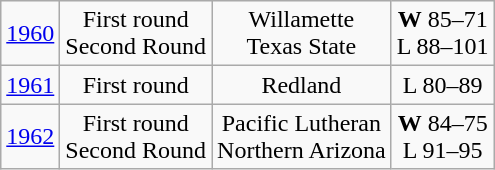<table class="wikitable">
<tr align="center">
<td><a href='#'>1960</a></td>
<td>First round<br>Second Round</td>
<td>Willamette<br>Texas State</td>
<td><strong>W</strong> 85–71<br>L 88–101</td>
</tr>
<tr align="center">
<td><a href='#'>1961</a></td>
<td>First round</td>
<td>Redland</td>
<td>L 80–89</td>
</tr>
<tr align="center">
<td><a href='#'>1962</a></td>
<td>First round<br>Second Round</td>
<td>Pacific Lutheran<br>Northern Arizona</td>
<td><strong>W</strong> 84–75<br>L 91–95</td>
</tr>
</table>
